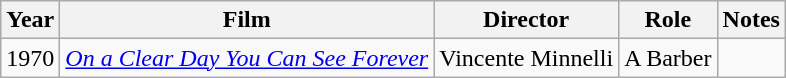<table class="wikitable">
<tr>
<th>Year</th>
<th>Film</th>
<th>Director</th>
<th>Role</th>
<th>Notes</th>
</tr>
<tr>
<td>1970</td>
<td><em><a href='#'>On a Clear Day You Can See Forever</a></em></td>
<td>Vincente Minnelli</td>
<td>A Barber</td>
<td><small></small></td>
</tr>
</table>
